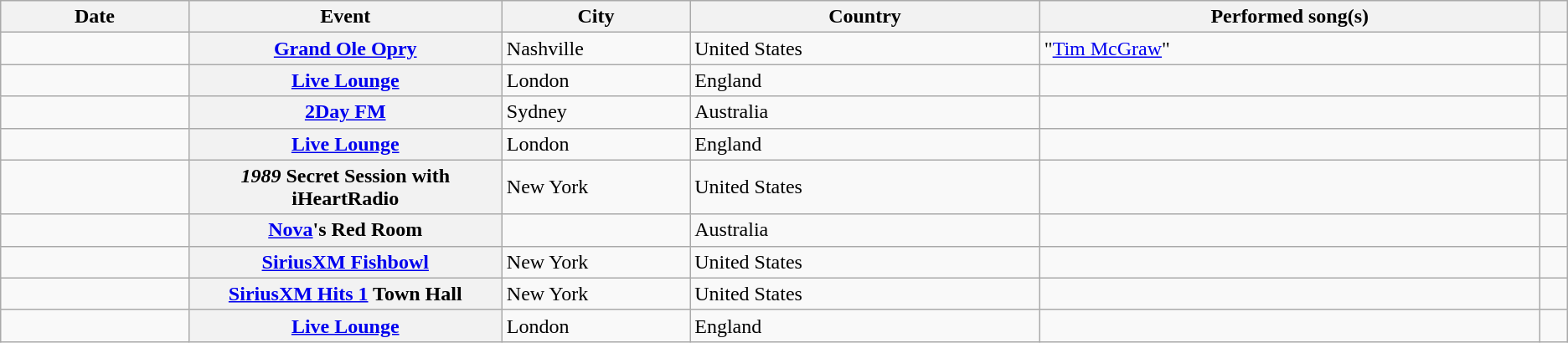<table class="wikitable sortable plainrowheaders">
<tr>
<th scope="col" style="width:12%;">Date</th>
<th scope="col" style="width:20%;">Event</th>
<th scope="col" style="width:12%;">City</th>
<th scope="col">Country</th>
<th scope="col">Performed song(s)</th>
<th scope="col" class="unsortable"></th>
</tr>
<tr>
<td></td>
<th scope="row"><a href='#'>Grand Ole Opry</a></th>
<td>Nashville</td>
<td>United States</td>
<td>"<a href='#'>Tim McGraw</a>"</td>
<td style="text-align:center;"></td>
</tr>
<tr>
<td></td>
<th scope="row"><a href='#'>Live Lounge</a></th>
<td>London</td>
<td>England</td>
<td></td>
<td style="text-align:center;"></td>
</tr>
<tr>
<td></td>
<th scope="row"><a href='#'>2Day FM</a></th>
<td>Sydney</td>
<td>Australia</td>
<td></td>
<td style="text-align:center;"></td>
</tr>
<tr>
<td></td>
<th scope="row"><a href='#'>Live Lounge</a></th>
<td>London</td>
<td>England</td>
<td></td>
<td style="text-align:center;"></td>
</tr>
<tr>
<td></td>
<th scope="row"><em>1989</em> Secret Session with iHeartRadio</th>
<td>New York</td>
<td>United States</td>
<td></td>
<td style="text-align:center;"></td>
</tr>
<tr>
<td></td>
<th scope="row"><a href='#'>Nova</a>'s Red Room</th>
<td></td>
<td>Australia</td>
<td></td>
<td style="text-align:center;"></td>
</tr>
<tr>
<td></td>
<th scope="row"><a href='#'>SiriusXM Fishbowl</a></th>
<td>New York</td>
<td>United States</td>
<td></td>
<td style="text-align:center;"></td>
</tr>
<tr>
<td></td>
<th scope="row"><a href='#'>SiriusXM Hits 1</a> Town Hall</th>
<td>New York</td>
<td>United States</td>
<td></td>
<td style="text-align:center;"></td>
</tr>
<tr>
<td></td>
<th scope="row"><a href='#'>Live Lounge</a></th>
<td>London</td>
<td>England</td>
<td></td>
<td style="text-align:center;"></td>
</tr>
</table>
